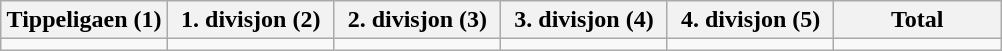<table class="wikitable">
<tr>
<th width="16.6%">Tippeligaen (1)</th>
<th width="16.6%">1. divisjon (2)</th>
<th width="16.6%">2. divisjon (3)</th>
<th width="16.6%">3. divisjon (4)</th>
<th width="16.6%">4. divisjon (5)</th>
<th width="16.6%">Total</th>
</tr>
<tr>
<td></td>
<td></td>
<td></td>
<td></td>
<td></td>
<td></td>
</tr>
</table>
